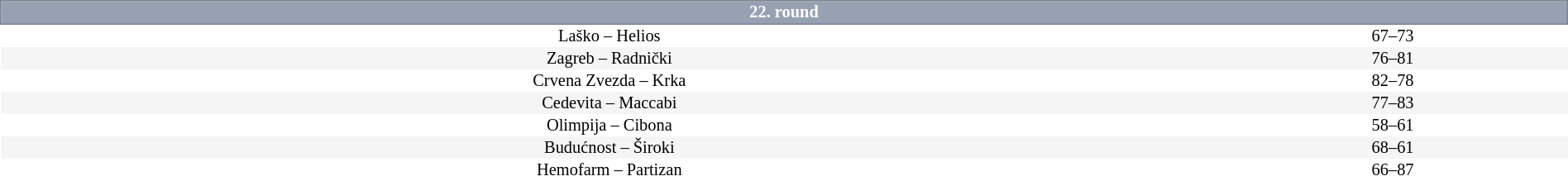<table border=0 cellspacing=0 cellpadding=1em style="font-size: 85%; border-collapse: collapse;" width=100%>
<tr>
<td colspan=5 bgcolor=#98A1B2 style="border:1px solid #7A8392; text-align:center; color:#FFFFFF;"><strong>22. round</strong></td>
</tr>
<tr style="text-align:center; background:#FFFFFF">
<td>Laško – Helios</td>
<td>67–73</td>
</tr>
<tr align=center bgcolor=#f5f5f5>
<td>Zagreb – Radnički</td>
<td>76–81</td>
</tr>
<tr style="text-align:center; background:#FFFFFF">
<td>Crvena Zvezda – Krka</td>
<td>82–78</td>
</tr>
<tr align=center bgcolor=#f5f5f5>
<td>Cedevita – Maccabi</td>
<td>77–83</td>
</tr>
<tr style="text-align:center; background:#FFFFFF">
<td>Olimpija – Cibona</td>
<td>58–61</td>
</tr>
<tr align=center bgcolor=#f5f5f5>
<td>Budućnost – Široki</td>
<td>68–61</td>
</tr>
<tr style="text-align:center; background:#FFFFFF">
<td>Hemofarm – Partizan</td>
<td>66–87</td>
</tr>
</table>
